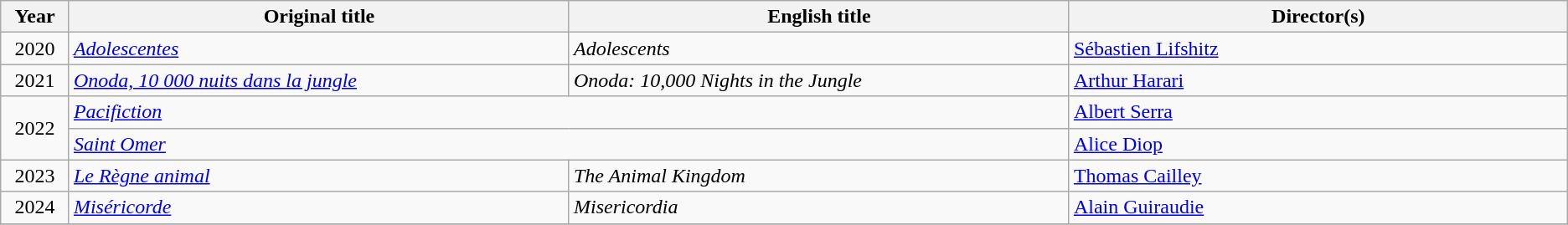<table class="wikitable plainrowheaders">
<tr>
<th scope="col" width="50">Year</th>
<th scope="col" width="450">Original title</th>
<th scope="col" width="450">English title</th>
<th scope="col" width="450">Director(s)</th>
</tr>
<tr>
<td align="center">2020</td>
<td><em><a href='#'>Adolescentes</a></em></td>
<td><em>Adolescents</em></td>
<td><a href='#'>Sébastien Lifshitz</a></td>
</tr>
<tr>
<td align="center">2021</td>
<td><em><a href='#'>Onoda, 10 000 nuits dans la jungle</a></em></td>
<td><em>Onoda: 10,000 Nights in the Jungle</em></td>
<td><a href='#'>Arthur Harari</a></td>
</tr>
<tr>
<td rowspan="2" align="center">2022</td>
<td colspan="2"><em><a href='#'>Pacifiction</a></em></td>
<td><a href='#'>Albert Serra</a></td>
</tr>
<tr>
<td colspan="2"><em><a href='#'>Saint Omer</a></em></td>
<td><a href='#'>Alice Diop</a></td>
</tr>
<tr>
<td align="center">2023</td>
<td><em><a href='#'>Le Règne animal</a></em></td>
<td><em>The Animal Kingdom</em></td>
<td><a href='#'>Thomas Cailley</a></td>
</tr>
<tr>
<td align="center">2024</td>
<td><em><a href='#'>Miséricorde</a></em></td>
<td><em>Misericordia</em></td>
<td><a href='#'>Alain Guiraudie</a></td>
</tr>
<tr>
</tr>
</table>
